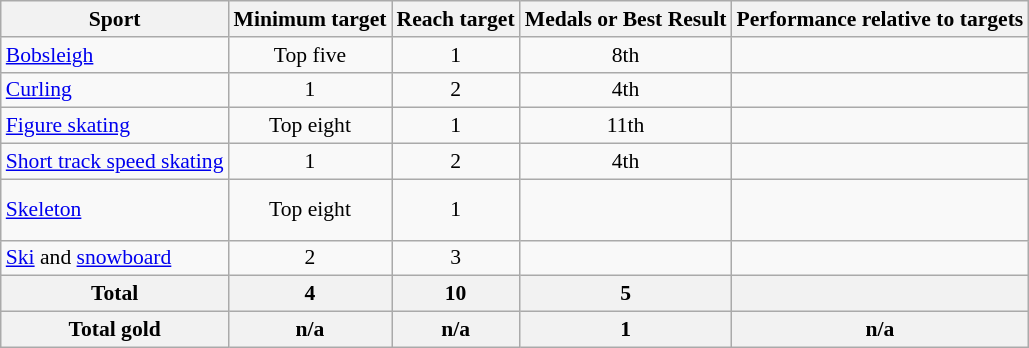<table class="wikitable sortable" style="font-size:90%">
<tr>
<th>Sport</th>
<th>Minimum target</th>
<th>Reach target</th>
<th>Medals or Best Result</th>
<th>Performance relative to targets</th>
</tr>
<tr>
<td><a href='#'>Bobsleigh</a></td>
<td style="text-align:center;">Top five</td>
<td style="text-align:center;">1</td>
<td style="text-align:center;">8th</td>
<td style="text-align:center;"></td>
</tr>
<tr>
<td><a href='#'>Curling</a></td>
<td style="text-align:center;">1</td>
<td style="text-align:center;">2</td>
<td style="text-align:center;">4th</td>
<td style="text-align:center;"></td>
</tr>
<tr>
<td><a href='#'>Figure skating</a></td>
<td style="text-align:center;">Top eight</td>
<td style="text-align:center;">1</td>
<td style="text-align:center;">11th</td>
<td style="text-align:center;"></td>
</tr>
<tr>
<td><a href='#'>Short track speed skating</a></td>
<td style="text-align:center;">1</td>
<td style="text-align:center;">2</td>
<td style="text-align:center;">4th</td>
<td style="text-align:center;"></td>
</tr>
<tr>
<td><a href='#'>Skeleton</a></td>
<td style="text-align:center;">Top eight</td>
<td style="text-align:center;">1</td>
<td style="text-align:left;"> <br> <br> </td>
<td style="text-align:center;"></td>
</tr>
<tr>
<td><a href='#'>Ski</a> and <a href='#'>snowboard</a></td>
<td style="text-align:center;">2</td>
<td style="text-align:center;">3</td>
<td style="text-align:left;"> <br> </td>
<td style="text-align:center;"></td>
</tr>
<tr class="sortbottom">
<th>Total</th>
<th style="text-align:center;">4</th>
<th style="text-align:center;">10</th>
<th style="text-align:center;">5</th>
<th style="text-align:center;"></th>
</tr>
<tr class="sortbottom">
<th>Total gold</th>
<th style="text-align:center;">n/a</th>
<th style="text-align:center;">n/a</th>
<th style="text-align:center;">1</th>
<th style="text-align:center;">n/a</th>
</tr>
</table>
